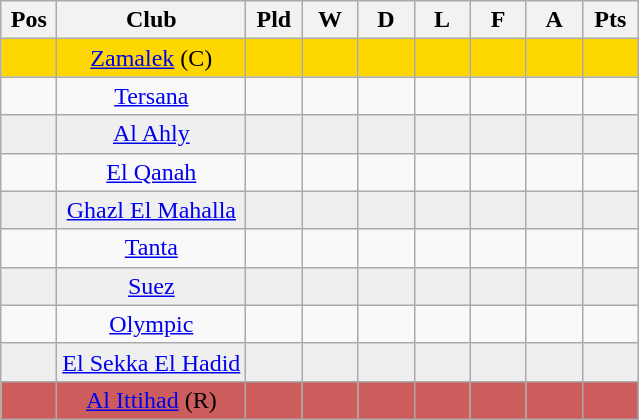<table class="wikitable sortable" bgcolor="#f7f8ff">
<tr>
<th width=30>Pos</th>
<th>Club</th>
<th width=30>Pld</th>
<th width=30>W</th>
<th width=30>D</th>
<th width=30>L</th>
<th width=30>F</th>
<th width=30>A</th>
<th width=30>Pts</th>
</tr>
<tr bgcolor="gold" align="center">
<td></td>
<td><a href='#'>Zamalek</a> (C)</td>
<td></td>
<td></td>
<td></td>
<td></td>
<td></td>
<td></td>
<td></td>
</tr>
<tr align="center">
<td></td>
<td><a href='#'>Tersana</a></td>
<td></td>
<td></td>
<td></td>
<td></td>
<td></td>
<td></td>
<td></td>
</tr>
<tr bgcolor="#EFEFEF" align="center">
<td></td>
<td><a href='#'>Al Ahly</a></td>
<td></td>
<td></td>
<td></td>
<td></td>
<td></td>
<td></td>
<td></td>
</tr>
<tr align="center">
<td></td>
<td><a href='#'>El Qanah</a></td>
<td></td>
<td></td>
<td></td>
<td></td>
<td></td>
<td></td>
<td></td>
</tr>
<tr bgcolor="#EFEFEF" align="center">
<td></td>
<td><a href='#'>Ghazl El Mahalla</a></td>
<td></td>
<td></td>
<td></td>
<td></td>
<td></td>
<td></td>
<td></td>
</tr>
<tr align="center">
<td></td>
<td><a href='#'>Tanta</a></td>
<td></td>
<td></td>
<td></td>
<td></td>
<td></td>
<td></td>
<td></td>
</tr>
<tr bgcolor="#EFEFEF" align="center">
<td></td>
<td><a href='#'>Suez</a></td>
<td></td>
<td></td>
<td></td>
<td></td>
<td></td>
<td></td>
<td></td>
</tr>
<tr align="center">
<td></td>
<td><a href='#'>Olympic</a></td>
<td></td>
<td></td>
<td></td>
<td></td>
<td></td>
<td></td>
<td></td>
</tr>
<tr bgcolor="#EFEFEF" align="center">
<td></td>
<td><a href='#'>El Sekka El Hadid</a></td>
<td></td>
<td></td>
<td></td>
<td></td>
<td></td>
<td></td>
<td></td>
</tr>
<tr bgcolor="#cd5c5c" align="center">
<td></td>
<td><a href='#'>Al Ittihad</a> (R)</td>
<td></td>
<td></td>
<td></td>
<td></td>
<td></td>
<td></td>
<td></td>
</tr>
</table>
